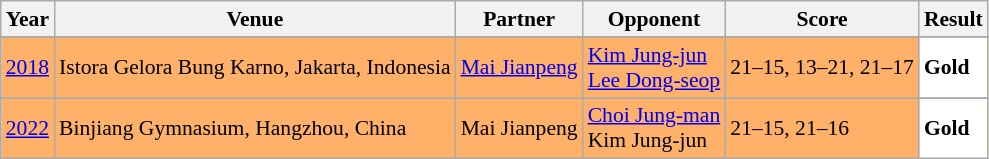<table class="sortable wikitable" style="font-size: 90%;">
<tr>
<th>Year</th>
<th>Venue</th>
<th>Partner</th>
<th>Opponent</th>
<th>Score</th>
<th>Result</th>
</tr>
<tr>
</tr>
<tr style="background:#FFB069">
<td align="center"><a href='#'>2018</a></td>
<td align="left">Istora Gelora Bung Karno, Jakarta, Indonesia</td>
<td align="left"> <a href='#'>Mai Jianpeng</a></td>
<td align="left"> <a href='#'>Kim Jung-jun</a><br> <a href='#'>Lee Dong-seop</a></td>
<td align="left">21–15, 13–21, 21–17</td>
<td style="text-align:left; background:white"> <strong>Gold</strong></td>
</tr>
<tr>
</tr>
<tr style="background:#FFB069">
<td align="center"><a href='#'>2022</a></td>
<td align="left">Binjiang Gymnasium, Hangzhou, China</td>
<td align="left"> Mai Jianpeng</td>
<td align="left"> <a href='#'>Choi Jung-man</a><br> Kim Jung-jun</td>
<td align="left">21–15, 21–16</td>
<td style="text-align:left; background:white"> <strong>Gold</strong></td>
</tr>
</table>
